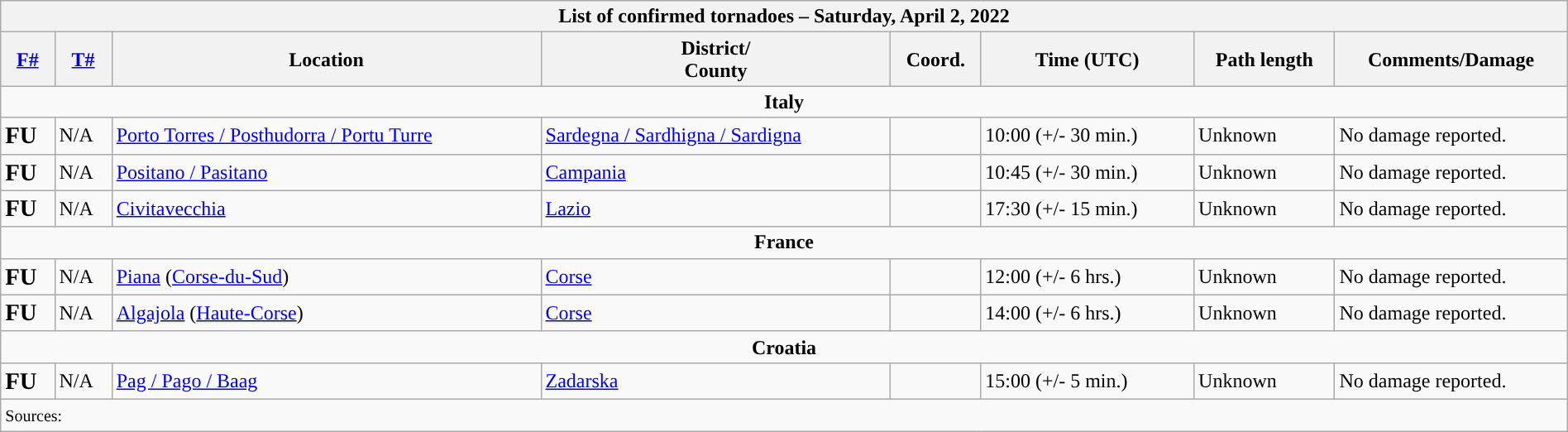<table class="wikitable collapsible" width="100%">
<tr>
<th colspan="8">List of confirmed tornadoes – Saturday, April 2, 2022</th>
</tr>
<tr>
<th><a href='#'>F#</a></th>
<th><a href='#'>T#</a></th>
<th>Location</th>
<th>District/<br>County</th>
<th>Coord.</th>
<th>Time (UTC)</th>
<th>Path length</th>
<th>Comments/Damage</th>
</tr>
<tr>
<td colspan="8" align=center><strong>Italy</strong></td>
</tr>
<tr>
<td><big><strong>FU</strong></big></td>
<td>N/A</td>
<td><a href='#'>Porto Torres / Posthudorra / Portu Turre</a></td>
<td><a href='#'>Sardegna / Sardhigna / Sardigna</a></td>
<td></td>
<td>10:00 (+/- 30 min.)</td>
<td>Unknown</td>
<td>No damage reported.</td>
</tr>
<tr>
<td><big><strong>FU</strong></big></td>
<td>N/A</td>
<td><a href='#'>Positano / Pasitano</a></td>
<td><a href='#'>Campania</a></td>
<td></td>
<td>10:45 (+/- 30 min.)</td>
<td>Unknown</td>
<td>No damage reported.</td>
</tr>
<tr>
<td><big><strong>FU</strong></big></td>
<td>N/A</td>
<td><a href='#'>Civitavecchia</a></td>
<td><a href='#'>Lazio</a></td>
<td></td>
<td>17:30 (+/- 15 min.)</td>
<td>Unknown</td>
<td>No damage reported.</td>
</tr>
<tr>
<td colspan="8" align=center><strong>France</strong></td>
</tr>
<tr>
<td><big><strong>FU</strong></big></td>
<td>N/A</td>
<td><a href='#'>Piana</a> (<a href='#'>Corse-du-Sud</a>)</td>
<td><a href='#'>Corse</a></td>
<td></td>
<td>12:00 (+/- 6 hrs.)</td>
<td>Unknown</td>
<td>No damage reported.</td>
</tr>
<tr>
<td><big><strong>FU</strong></big></td>
<td>N/A</td>
<td><a href='#'>Algajola</a> (<a href='#'>Haute-Corse</a>)</td>
<td><a href='#'>Corse</a></td>
<td></td>
<td>14:00 (+/- 6 hrs.)</td>
<td>Unknown</td>
<td>No damage reported.</td>
</tr>
<tr>
<td colspan="8" align=center><strong>Croatia</strong></td>
</tr>
<tr>
<td><big><strong>FU</strong></big></td>
<td>N/A</td>
<td><a href='#'>Pag / Pago / Baag</a></td>
<td><a href='#'>Zadarska</a></td>
<td></td>
<td>15:00 (+/- 5 min.)</td>
<td>Unknown</td>
<td>No damage reported.</td>
</tr>
<tr>
<td colspan="8"><small>Sources:  </small></td>
</tr>
</table>
